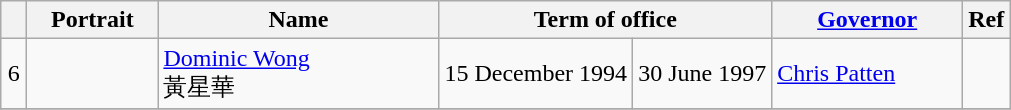<table class="wikitable"  style="text-align:left">
<tr>
<th width=10px></th>
<th width=80px>Portrait</th>
<th width=180px>Name</th>
<th width=180px colspan=2>Term of office</th>
<th width=120px><a href='#'>Governor</a></th>
<th>Ref</th>
</tr>
<tr>
<td align=center>6</td>
<td></td>
<td><a href='#'>Dominic Wong</a><br>黃星華</td>
<td>15 December 1994</td>
<td>30 June 1997</td>
<td><a href='#'>Chris Patten</a><br></td>
<td></td>
</tr>
<tr>
</tr>
</table>
